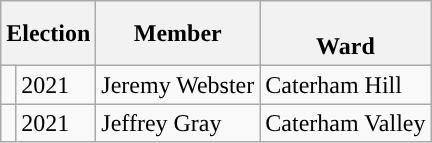<table class="wikitable">
<tr>
<th colspan="2">Election</th>
<th>Member</th>
<th><br>Ward</th>
</tr>
<tr>
<td style="background-color: "></td>
<td>2021</td>
<td>Jeremy Webster</td>
<td>Caterham Hill</td>
</tr>
<tr>
<td style="background-color: "></td>
<td>2021</td>
<td>Jeffrey Gray</td>
<td>Caterham Valley</td>
</tr>
</table>
